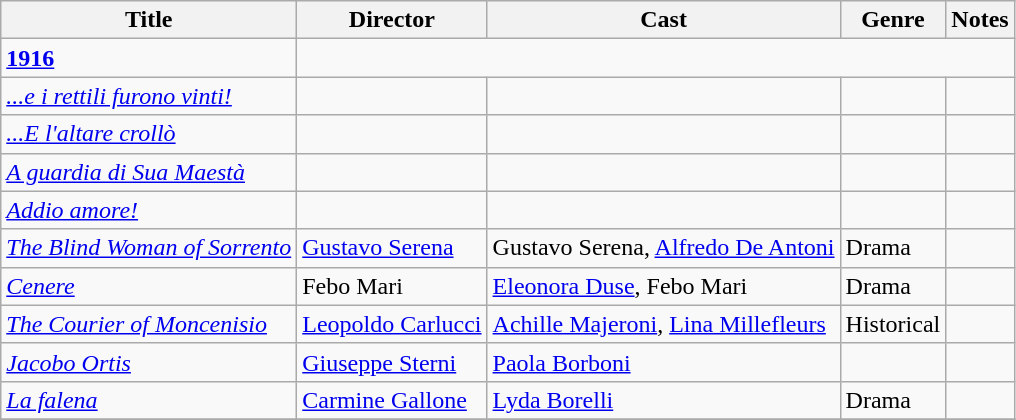<table class="wikitable">
<tr>
<th>Title</th>
<th>Director</th>
<th>Cast</th>
<th>Genre</th>
<th>Notes</th>
</tr>
<tr>
<td><strong><a href='#'>1916</a></strong></td>
</tr>
<tr>
<td><em><a href='#'>...e i rettili furono vinti!</a></em></td>
<td></td>
<td></td>
<td></td>
<td></td>
</tr>
<tr>
<td><em><a href='#'>...E l'altare crollò</a></em></td>
<td></td>
<td></td>
<td></td>
<td></td>
</tr>
<tr>
<td><em><a href='#'>A guardia di Sua Maestà</a></em></td>
<td></td>
<td></td>
<td></td>
<td></td>
</tr>
<tr>
<td><em><a href='#'>Addio amore!</a></em></td>
<td></td>
<td></td>
<td></td>
<td></td>
</tr>
<tr>
<td><em><a href='#'>The Blind Woman of Sorrento</a></em></td>
<td><a href='#'>Gustavo Serena</a></td>
<td>Gustavo Serena, <a href='#'>Alfredo De Antoni</a></td>
<td>Drama</td>
<td></td>
</tr>
<tr>
<td><em><a href='#'>Cenere</a></em></td>
<td>Febo Mari</td>
<td><a href='#'>Eleonora Duse</a>, Febo Mari</td>
<td>Drama</td>
<td></td>
</tr>
<tr>
<td><em><a href='#'>The Courier of Moncenisio</a></em></td>
<td><a href='#'>Leopoldo Carlucci</a></td>
<td><a href='#'>Achille Majeroni</a>, <a href='#'>Lina Millefleurs</a></td>
<td>Historical</td>
<td></td>
</tr>
<tr>
<td><em><a href='#'>Jacobo Ortis</a></em></td>
<td><a href='#'>Giuseppe Sterni</a></td>
<td><a href='#'>Paola Borboni</a></td>
<td></td>
<td></td>
</tr>
<tr>
<td><em><a href='#'>La falena</a></em></td>
<td><a href='#'>Carmine Gallone</a></td>
<td><a href='#'>Lyda Borelli</a></td>
<td>Drama</td>
<td></td>
</tr>
<tr>
</tr>
</table>
